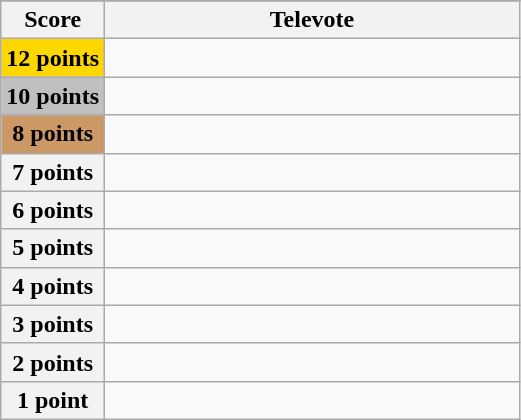<table class="wikitable">
<tr>
</tr>
<tr>
<th scope="col" width="20%">Score</th>
<th scope="col" width="80%">Televote</th>
</tr>
<tr>
<th scope="row" style="background:gold">12 points</th>
<td></td>
</tr>
<tr>
<th scope="row" style="background:silver">10 points</th>
<td></td>
</tr>
<tr>
<th scope="row" style="background:#CC9966">8 points</th>
<td></td>
</tr>
<tr>
<th scope="row">7 points</th>
<td></td>
</tr>
<tr>
<th scope="row">6 points</th>
<td></td>
</tr>
<tr>
<th scope="row">5 points</th>
<td></td>
</tr>
<tr>
<th scope="row">4 points</th>
<td></td>
</tr>
<tr>
<th scope="row">3 points</th>
<td></td>
</tr>
<tr>
<th scope="row">2 points</th>
<td></td>
</tr>
<tr>
<th scope="row">1 point</th>
<td></td>
</tr>
</table>
